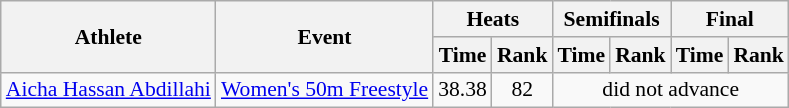<table class=wikitable style="font-size:90%">
<tr>
<th rowspan="2">Athlete</th>
<th rowspan="2">Event</th>
<th colspan="2">Heats</th>
<th colspan="2">Semifinals</th>
<th colspan="2">Final</th>
</tr>
<tr>
<th>Time</th>
<th>Rank</th>
<th>Time</th>
<th>Rank</th>
<th>Time</th>
<th>Rank</th>
</tr>
<tr>
<td rowspan="1"><a href='#'>Aicha Hassan Abdillahi</a></td>
<td><a href='#'>Women's 50m Freestyle</a></td>
<td align=center>38.38</td>
<td align=center>82</td>
<td align=center colspan=4>did not advance</td>
</tr>
</table>
